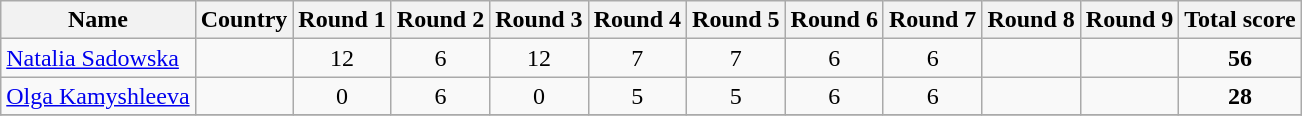<table class="wikitable">
<tr>
<th>Name</th>
<th>Country</th>
<th>Round 1</th>
<th>Round 2</th>
<th>Round 3</th>
<th>Round 4</th>
<th>Round 5</th>
<th>Round 6</th>
<th>Round 7</th>
<th>Round 8</th>
<th>Round 9</th>
<th>Total score</th>
</tr>
<tr align="center">
<td align=left><a href='#'>Natalia Sadowska</a></td>
<td align=left></td>
<td>12</td>
<td>6</td>
<td>12</td>
<td>7</td>
<td>7</td>
<td>6</td>
<td>6</td>
<td></td>
<td></td>
<td><strong>56</strong></td>
</tr>
<tr align="center">
<td align="left"><a href='#'>Olga Kamyshleeva</a></td>
<td align="left"></td>
<td>0</td>
<td>6</td>
<td>0</td>
<td>5</td>
<td>5</td>
<td>6</td>
<td>6</td>
<td></td>
<td></td>
<td><strong>28</strong></td>
</tr>
<tr align="center">
</tr>
</table>
